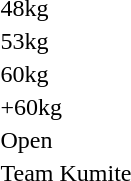<table>
<tr>
<td rowspan="2">48kg</td>
<td rowspan="2"></td>
<td rowspan="2"></td>
<td></td>
</tr>
<tr>
<td></td>
</tr>
<tr>
<td rowspan="2">53kg</td>
<td rowspan="2"></td>
<td rowspan="2"></td>
<td></td>
</tr>
<tr>
<td></td>
</tr>
<tr>
<td rowspan="2">60kg</td>
<td rowspan="2"></td>
<td rowspan="2"></td>
<td></td>
</tr>
<tr>
<td></td>
</tr>
<tr>
<td rowspan="2">+60kg</td>
<td rowspan="2"></td>
<td rowspan="2"></td>
<td></td>
</tr>
<tr>
<td></td>
</tr>
<tr>
<td rowspan="2">Open</td>
<td rowspan="2"></td>
<td rowspan="2"></td>
<td></td>
</tr>
<tr>
<td></td>
</tr>
<tr>
<td rowspan="2">Team Kumite</td>
<td rowspan="2"></td>
<td rowspan="2"></td>
<td></td>
</tr>
<tr>
<td></td>
</tr>
</table>
